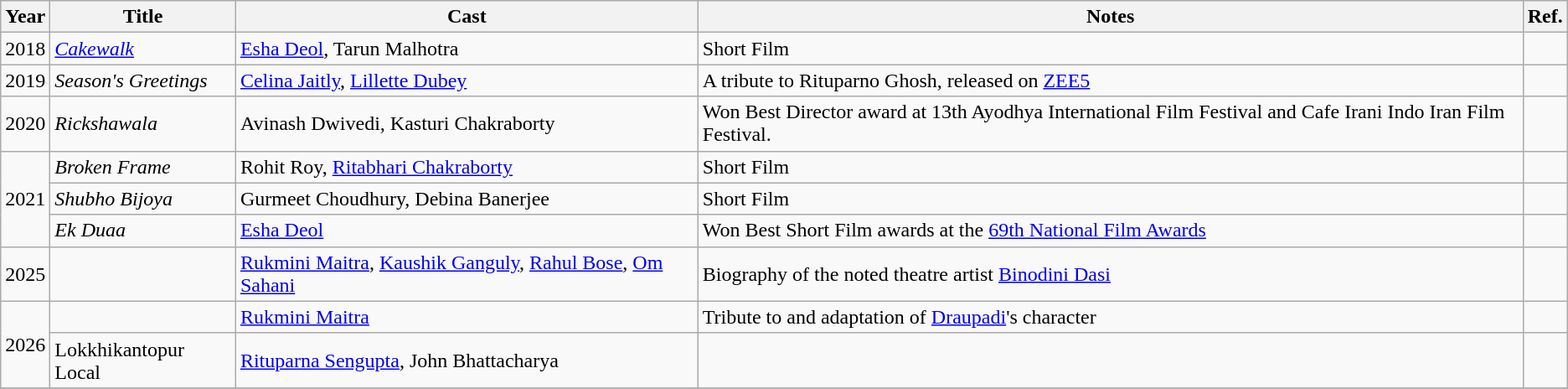<table class="wikitable">
<tr>
<th>Year</th>
<th>Title</th>
<th>Cast</th>
<th>Notes</th>
<th>Ref.</th>
</tr>
<tr>
<td>2018</td>
<td><a href='#'><em>Cakewalk</em></a></td>
<td><a href='#'>Esha Deol</a>, Tarun Malhotra</td>
<td>Short Film</td>
<td></td>
</tr>
<tr>
<td>2019</td>
<td><em>Season's Greetings</em></td>
<td><a href='#'>Celina Jaitly</a>, <a href='#'>Lillette Dubey</a></td>
<td>A tribute to Rituparno Ghosh, released on <a href='#'>ZEE5</a></td>
<td></td>
</tr>
<tr>
<td>2020</td>
<td><em>Rickshawala</em></td>
<td>Avinash Dwivedi, Kasturi Chakraborty</td>
<td>Won Best Director award at 13th Ayodhya International Film Festival and Cafe Irani Indo Iran Film Festival.</td>
<td></td>
</tr>
<tr>
<td rowspan="3">2021</td>
<td><em>Broken Frame</em></td>
<td>Rohit Roy, <a href='#'>Ritabhari Chakraborty</a></td>
<td>Short Film</td>
<td></td>
</tr>
<tr>
<td><em>Shubho Bijoya</em></td>
<td>Gurmeet Choudhury, Debina Banerjee</td>
<td>Short Film</td>
<td></td>
</tr>
<tr>
<td><em>Ek Duaa</em></td>
<td><a href='#'>Esha Deol</a></td>
<td>Won Best Short Film awards at the <a href='#'>69th National Film Awards</a></td>
<td></td>
</tr>
<tr>
<td>2025</td>
<td></td>
<td><a href='#'>Rukmini Maitra</a>, <a href='#'>Kaushik Ganguly</a>, <a href='#'>Rahul Bose</a>, <a href='#'>Om Sahani</a></td>
<td>Biography of the noted theatre artist <a href='#'>Binodini Dasi</a></td>
<td></td>
</tr>
<tr>
<td rowspan="2">2026</td>
<td></td>
<td><a href='#'>Rukmini Maitra</a></td>
<td>Tribute to and adaptation of <a href='#'>Draupadi</a>'s character</td>
<td></td>
</tr>
<tr>
<td>Lokkhikantopur Local</td>
<td><a href='#'>Rituparna Sengupta</a>, John Bhattacharya</td>
<td></td>
<td></td>
</tr>
<tr>
</tr>
</table>
